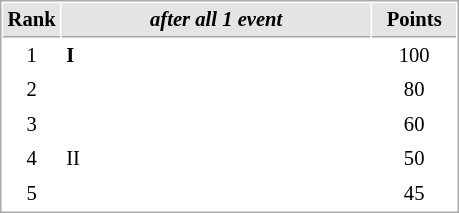<table cellspacing="1" cellpadding="3" style="border:1px solid #aaa; font-size:86%;">
<tr style="background:#e4e4e4;">
<th style="border-bottom:1px solid #aaa; width:10px;">Rank</th>
<th style="border-bottom:1px solid #aaa; width:200px;"><em>after all 1 event</em></th>
<th style="border-bottom:1px solid #aaa; width:50px;">Points</th>
</tr>
<tr>
<td align=center>1</td>
<td><strong> I</strong></td>
<td align=center>100</td>
</tr>
<tr>
<td align=center>2</td>
<td>  </td>
<td align=center>80</td>
</tr>
<tr>
<td align=center>3</td>
<td></td>
<td align=center>60</td>
</tr>
<tr>
<td align=center>4</td>
<td> II</td>
<td align=center>50</td>
</tr>
<tr>
<td align=center>5</td>
<td></td>
<td align=center>45</td>
</tr>
</table>
